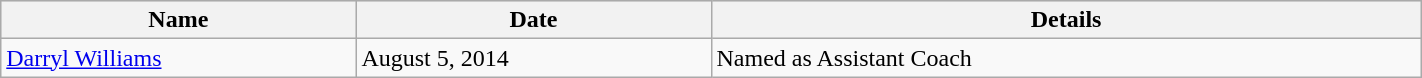<table class="wikitable" style="width:75%;">
<tr style="text-align:center; background:#ddd;">
<th style="width:25%;">Name</th>
<th style="width:25%;">Date</th>
<th style="width:50%;">Details</th>
</tr>
<tr>
<td><a href='#'>Darryl Williams</a></td>
<td>August 5, 2014</td>
<td>Named as Assistant Coach</td>
</tr>
</table>
